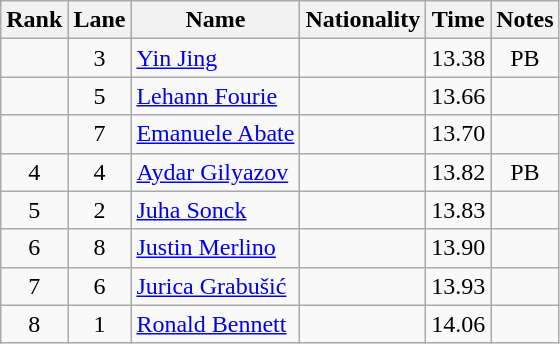<table class="wikitable sortable" style="text-align:center">
<tr>
<th>Rank</th>
<th>Lane</th>
<th>Name</th>
<th>Nationality</th>
<th>Time</th>
<th>Notes</th>
</tr>
<tr>
<td></td>
<td>3</td>
<td align=left><a href='#'>Yin Jing</a></td>
<td align=left></td>
<td>13.38</td>
<td>PB</td>
</tr>
<tr>
<td></td>
<td>5</td>
<td align=left><a href='#'>Lehann Fourie</a></td>
<td align=left></td>
<td>13.66</td>
<td></td>
</tr>
<tr>
<td></td>
<td>7</td>
<td align=left><a href='#'>Emanuele Abate</a></td>
<td align=left></td>
<td>13.70</td>
<td></td>
</tr>
<tr>
<td>4</td>
<td>4</td>
<td align=left><a href='#'>Aydar Gilyazov</a></td>
<td align=left></td>
<td>13.82</td>
<td>PB</td>
</tr>
<tr>
<td>5</td>
<td>2</td>
<td align=left><a href='#'>Juha Sonck</a></td>
<td align=left></td>
<td>13.83</td>
<td></td>
</tr>
<tr>
<td>6</td>
<td>8</td>
<td align=left><a href='#'>Justin Merlino</a></td>
<td align=left></td>
<td>13.90</td>
<td></td>
</tr>
<tr>
<td>7</td>
<td>6</td>
<td align=left><a href='#'>Jurica Grabušić</a></td>
<td align=left></td>
<td>13.93</td>
<td></td>
</tr>
<tr>
<td>8</td>
<td>1</td>
<td align=left><a href='#'>Ronald Bennett</a></td>
<td align=left></td>
<td>14.06</td>
<td></td>
</tr>
</table>
